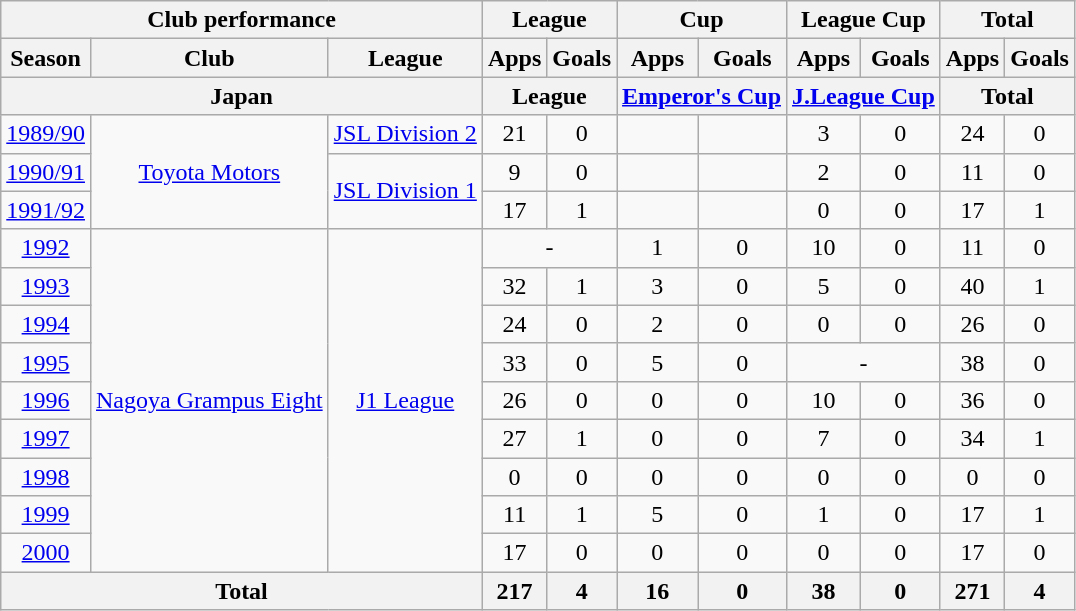<table class="wikitable" style="text-align:center;">
<tr>
<th colspan=3>Club performance</th>
<th colspan=2>League</th>
<th colspan=2>Cup</th>
<th colspan=2>League Cup</th>
<th colspan=2>Total</th>
</tr>
<tr>
<th>Season</th>
<th>Club</th>
<th>League</th>
<th>Apps</th>
<th>Goals</th>
<th>Apps</th>
<th>Goals</th>
<th>Apps</th>
<th>Goals</th>
<th>Apps</th>
<th>Goals</th>
</tr>
<tr>
<th colspan=3>Japan</th>
<th colspan=2>League</th>
<th colspan=2><a href='#'>Emperor's Cup</a></th>
<th colspan=2><a href='#'>J.League Cup</a></th>
<th colspan=2>Total</th>
</tr>
<tr>
<td><a href='#'>1989/90</a></td>
<td rowspan="3"><a href='#'>Toyota Motors</a></td>
<td><a href='#'>JSL Division 2</a></td>
<td>21</td>
<td>0</td>
<td></td>
<td></td>
<td>3</td>
<td>0</td>
<td>24</td>
<td>0</td>
</tr>
<tr>
<td><a href='#'>1990/91</a></td>
<td rowspan="2"><a href='#'>JSL Division 1</a></td>
<td>9</td>
<td>0</td>
<td></td>
<td></td>
<td>2</td>
<td>0</td>
<td>11</td>
<td>0</td>
</tr>
<tr>
<td><a href='#'>1991/92</a></td>
<td>17</td>
<td>1</td>
<td></td>
<td></td>
<td>0</td>
<td>0</td>
<td>17</td>
<td>1</td>
</tr>
<tr>
<td><a href='#'>1992</a></td>
<td rowspan="9"><a href='#'>Nagoya Grampus Eight</a></td>
<td rowspan="9"><a href='#'>J1 League</a></td>
<td colspan="2">-</td>
<td>1</td>
<td>0</td>
<td>10</td>
<td>0</td>
<td>11</td>
<td>0</td>
</tr>
<tr>
<td><a href='#'>1993</a></td>
<td>32</td>
<td>1</td>
<td>3</td>
<td>0</td>
<td>5</td>
<td>0</td>
<td>40</td>
<td>1</td>
</tr>
<tr>
<td><a href='#'>1994</a></td>
<td>24</td>
<td>0</td>
<td>2</td>
<td>0</td>
<td>0</td>
<td>0</td>
<td>26</td>
<td>0</td>
</tr>
<tr>
<td><a href='#'>1995</a></td>
<td>33</td>
<td>0</td>
<td>5</td>
<td>0</td>
<td colspan="2">-</td>
<td>38</td>
<td>0</td>
</tr>
<tr>
<td><a href='#'>1996</a></td>
<td>26</td>
<td>0</td>
<td>0</td>
<td>0</td>
<td>10</td>
<td>0</td>
<td>36</td>
<td>0</td>
</tr>
<tr>
<td><a href='#'>1997</a></td>
<td>27</td>
<td>1</td>
<td>0</td>
<td>0</td>
<td>7</td>
<td>0</td>
<td>34</td>
<td>1</td>
</tr>
<tr>
<td><a href='#'>1998</a></td>
<td>0</td>
<td>0</td>
<td>0</td>
<td>0</td>
<td>0</td>
<td>0</td>
<td>0</td>
<td>0</td>
</tr>
<tr>
<td><a href='#'>1999</a></td>
<td>11</td>
<td>1</td>
<td>5</td>
<td>0</td>
<td>1</td>
<td>0</td>
<td>17</td>
<td>1</td>
</tr>
<tr>
<td><a href='#'>2000</a></td>
<td>17</td>
<td>0</td>
<td>0</td>
<td>0</td>
<td>0</td>
<td>0</td>
<td>17</td>
<td>0</td>
</tr>
<tr>
<th colspan=3>Total</th>
<th>217</th>
<th>4</th>
<th>16</th>
<th>0</th>
<th>38</th>
<th>0</th>
<th>271</th>
<th>4</th>
</tr>
</table>
